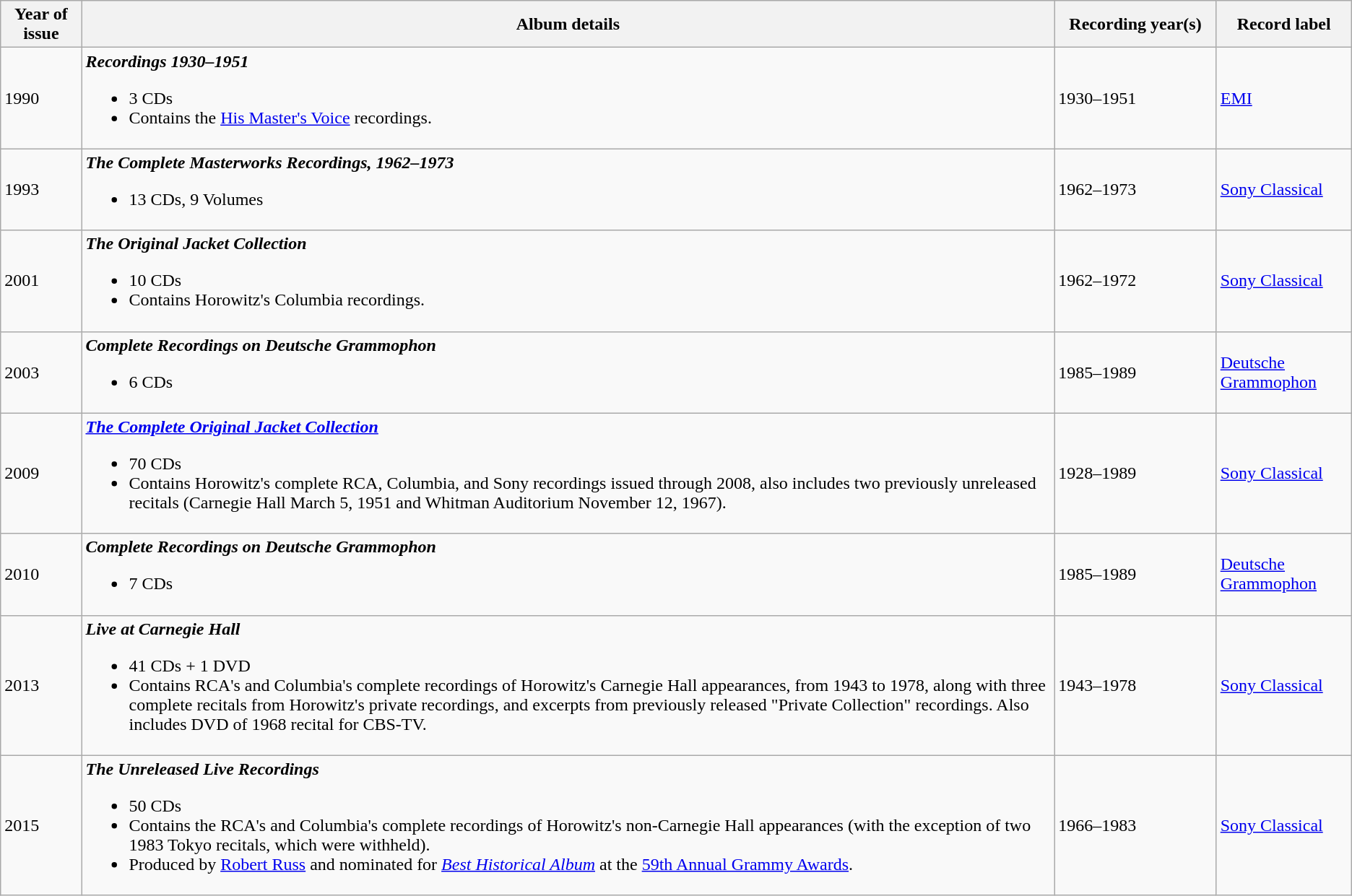<table class="wikitable sortable">
<tr>
<th style="width:6%;">Year of issue</th>
<th style="width:72%;">Album details</th>
<th style="width:12%;">Recording year(s)</th>
<th style="width:10%;">Record label</th>
</tr>
<tr>
<td>1990</td>
<td><strong><em>Recordings 1930–1951</em></strong> <br><ul><li>3 CDs</li><li>Contains the <a href='#'>His Master's Voice</a> recordings.</li></ul></td>
<td>1930–1951</td>
<td><a href='#'>EMI</a></td>
</tr>
<tr>
<td>1993</td>
<td><strong><em>The Complete Masterworks Recordings, 1962–1973</em></strong> <br><ul><li>13 CDs, 9 Volumes</li></ul></td>
<td>1962–1973</td>
<td><a href='#'>Sony Classical</a></td>
</tr>
<tr>
<td>2001</td>
<td><strong><em>The Original Jacket Collection</em></strong> <br><ul><li>10 CDs</li><li>Contains Horowitz's Columbia recordings.</li></ul></td>
<td>1962–1972</td>
<td><a href='#'>Sony Classical</a></td>
</tr>
<tr>
<td>2003</td>
<td><strong><em>Complete Recordings on Deutsche Grammophon</em></strong> <br><ul><li>6 CDs</li></ul></td>
<td>1985–1989</td>
<td><a href='#'>Deutsche Grammophon</a></td>
</tr>
<tr>
<td>2009</td>
<td><strong><em><a href='#'>The Complete Original Jacket Collection</a></em></strong> <br><ul><li>70 CDs</li><li>Contains Horowitz's complete RCA, Columbia, and Sony recordings issued through 2008, also includes two previously unreleased recitals (Carnegie Hall March 5, 1951 and Whitman Auditorium November 12, 1967).</li></ul></td>
<td>1928–1989</td>
<td><a href='#'>Sony Classical</a></td>
</tr>
<tr>
<td>2010</td>
<td><strong><em>Complete Recordings on Deutsche Grammophon</em></strong> <br><ul><li>7 CDs</li></ul></td>
<td>1985–1989</td>
<td><a href='#'>Deutsche Grammophon</a></td>
</tr>
<tr>
<td>2013</td>
<td><strong><em>Live at Carnegie Hall</em></strong> <br><ul><li>41 CDs + 1 DVD</li><li>Contains RCA's and Columbia's complete recordings of Horowitz's Carnegie Hall appearances, from 1943 to 1978, along with three complete recitals from Horowitz's private recordings, and excerpts from previously released "Private Collection" recordings.  Also includes DVD of 1968 recital for CBS-TV.</li></ul></td>
<td>1943–1978</td>
<td><a href='#'>Sony Classical</a></td>
</tr>
<tr>
<td>2015</td>
<td><strong><em>The Unreleased Live Recordings</em></strong> <br><ul><li>50 CDs</li><li>Contains the RCA's and Columbia's complete recordings of Horowitz's non-Carnegie Hall appearances (with the exception of two 1983 Tokyo recitals, which were withheld).</li><li>Produced by <a href='#'>Robert Russ</a> and nominated for <em><a href='#'>Best Historical Album</a></em> at the <a href='#'>59th Annual Grammy Awards</a>.</li></ul></td>
<td>1966–1983</td>
<td><a href='#'>Sony Classical</a></td>
</tr>
</table>
